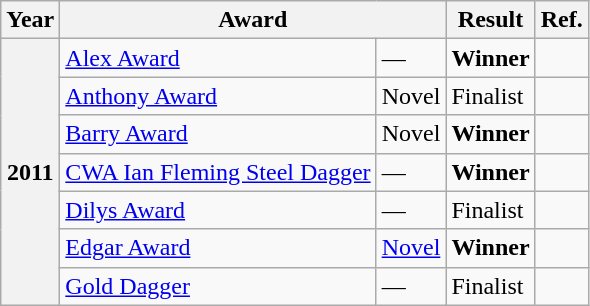<table class="wikitable sortable mw-collapsible">
<tr>
<th>Year</th>
<th colspan="2">Award</th>
<th>Result</th>
<th>Ref.</th>
</tr>
<tr>
<th rowspan="7">2011</th>
<td><a href='#'>Alex Award</a></td>
<td>—</td>
<td><strong>Winner</strong></td>
<td></td>
</tr>
<tr>
<td><a href='#'>Anthony Award</a></td>
<td>Novel</td>
<td>Finalist</td>
<td></td>
</tr>
<tr>
<td><a href='#'>Barry Award</a></td>
<td>Novel</td>
<td><strong>Winner</strong></td>
<td></td>
</tr>
<tr>
<td><a href='#'>CWA Ian Fleming Steel Dagger</a></td>
<td>—</td>
<td><strong>Winner</strong></td>
<td></td>
</tr>
<tr>
<td><a href='#'>Dilys Award</a></td>
<td>—</td>
<td>Finalist</td>
<td></td>
</tr>
<tr>
<td><a href='#'>Edgar Award</a></td>
<td><a href='#'>Novel</a></td>
<td><strong>Winner</strong></td>
<td></td>
</tr>
<tr>
<td><a href='#'>Gold Dagger</a></td>
<td>—</td>
<td>Finalist</td>
<td></td>
</tr>
</table>
